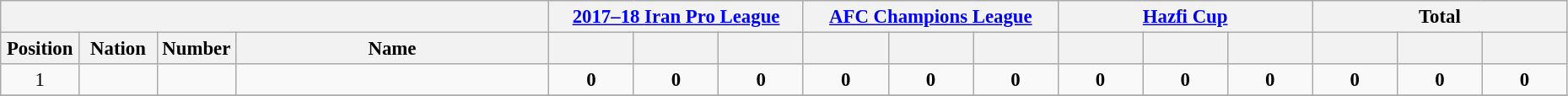<table class="wikitable" style="font-size: 95%; text-align: center;">
<tr>
<th colspan=4></th>
<th colspan=3><strong><a href='#'>2017–18 Iran Pro League</a></strong></th>
<th colspan=3><strong><a href='#'>AFC Champions League</a></strong></th>
<th colspan=3><strong><a href='#'>Hazfi Cup</a></strong></th>
<th colspan=3>Total</th>
</tr>
<tr>
<th width="5%"><strong>Position</strong></th>
<th width="5%"><strong>Nation</strong></th>
<th width="5%"><strong>Number</strong></th>
<th width="20%"><strong>Name</strong></th>
<th width=60></th>
<th width=60></th>
<th width=60></th>
<th width=60></th>
<th width=60></th>
<th width=60></th>
<th width=60></th>
<th width=60></th>
<th width=60></th>
<th width=60></th>
<th width=60></th>
<th width=60></th>
</tr>
<tr>
<td rowspan="1">1</td>
<td></td>
<td></td>
<td></td>
<td><strong>0</strong></td>
<td><strong>0</strong></td>
<td><strong>0</strong></td>
<td><strong>0</strong></td>
<td><strong>0</strong></td>
<td><strong>0</strong></td>
<td><strong>0</strong></td>
<td><strong>0</strong></td>
<td><strong>0</strong></td>
<td><strong>0</strong></td>
<td><strong>0</strong></td>
<td><strong>0</strong></td>
</tr>
<tr>
</tr>
</table>
